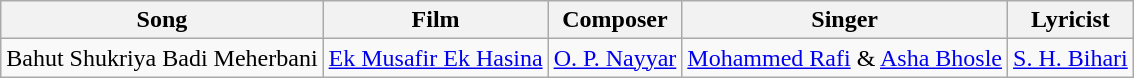<table class="wikitable">
<tr>
<th>Song</th>
<th>Film</th>
<th>Composer</th>
<th>Singer</th>
<th>Lyricist</th>
</tr>
<tr>
<td>Bahut Shukriya Badi Meherbani</td>
<td><a href='#'>Ek Musafir Ek Hasina</a></td>
<td><a href='#'>O. P. Nayyar</a></td>
<td><a href='#'>Mohammed Rafi</a> & <a href='#'>Asha Bhosle</a></td>
<td><a href='#'>S. H. Bihari</a></td>
</tr>
</table>
